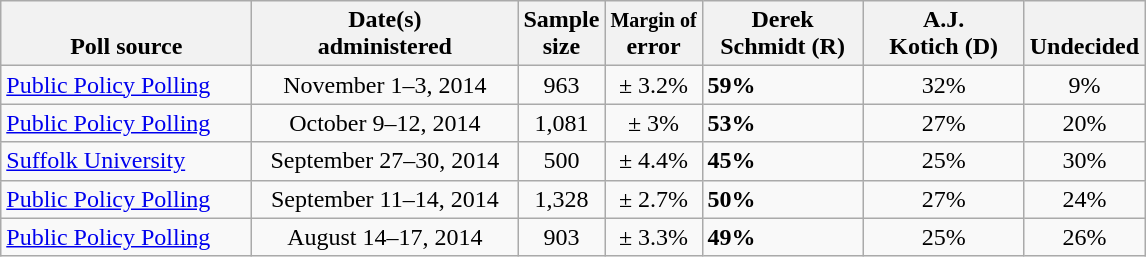<table class="wikitable">
<tr valign= bottom>
<th style="width:160px;">Poll source</th>
<th style="width:170px;">Date(s)<br>administered</th>
<th class=small>Sample<br>size</th>
<th><small>Margin of</small><br>error</th>
<th style="width:100px;">Derek<br>Schmidt (R)</th>
<th style="width:100px;">A.J.<br>Kotich (D)</th>
<th style="width:40px;">Undecided</th>
</tr>
<tr>
<td><a href='#'>Public Policy Polling</a></td>
<td align=center>November 1–3, 2014</td>
<td align=center>963</td>
<td align=center>± 3.2%</td>
<td><strong>59%</strong></td>
<td align=center>32%</td>
<td align=center>9%</td>
</tr>
<tr>
<td><a href='#'>Public Policy Polling</a></td>
<td align=center>October 9–12, 2014</td>
<td align=center>1,081</td>
<td align=center>± 3%</td>
<td><strong>53%</strong></td>
<td align=center>27%</td>
<td align=center>20%</td>
</tr>
<tr>
<td><a href='#'>Suffolk University</a></td>
<td align=center>September 27–30, 2014</td>
<td align=center>500</td>
<td align=center>± 4.4%</td>
<td><strong>45%</strong></td>
<td align=center>25%</td>
<td align=center>30%</td>
</tr>
<tr>
<td><a href='#'>Public Policy Polling</a></td>
<td align=center>September 11–14, 2014</td>
<td align=center>1,328</td>
<td align=center>± 2.7%</td>
<td><strong>50%</strong></td>
<td align=center>27%</td>
<td align=center>24%</td>
</tr>
<tr>
<td><a href='#'>Public Policy Polling</a></td>
<td align=center>August 14–17, 2014</td>
<td align=center>903</td>
<td align=center>± 3.3%</td>
<td><strong>49%</strong></td>
<td align=center>25%</td>
<td align=center>26%</td>
</tr>
</table>
